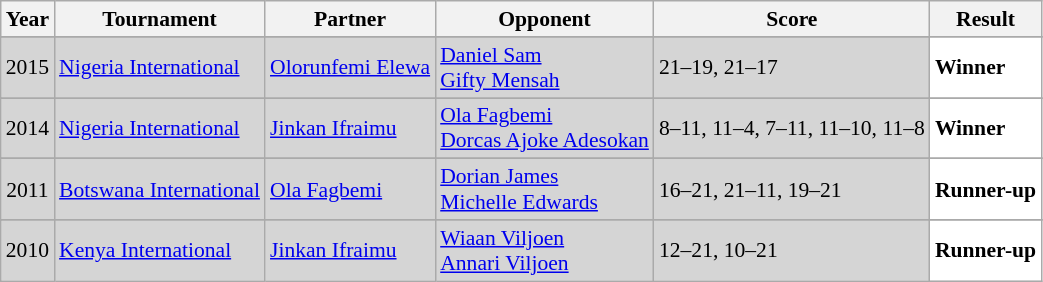<table class="sortable wikitable" style="font-size: 90%;">
<tr>
<th>Year</th>
<th>Tournament</th>
<th>Partner</th>
<th>Opponent</th>
<th>Score</th>
<th>Result</th>
</tr>
<tr>
</tr>
<tr style="background:#D5D5D5">
<td align="center">2015</td>
<td align="left"><a href='#'>Nigeria International</a></td>
<td align="left"> <a href='#'>Olorunfemi Elewa</a></td>
<td align="left"> <a href='#'>Daniel Sam</a><br> <a href='#'>Gifty Mensah</a></td>
<td align="left">21–19, 21–17</td>
<td style="text-align:left; background:white"> <strong>Winner</strong></td>
</tr>
<tr>
</tr>
<tr style="background:#D5D5D5">
<td align="center">2014</td>
<td align="left"><a href='#'>Nigeria International</a></td>
<td align="left"> <a href='#'>Jinkan Ifraimu</a></td>
<td align="left"> <a href='#'>Ola Fagbemi</a><br> <a href='#'>Dorcas Ajoke Adesokan</a></td>
<td align="left">8–11, 11–4, 7–11, 11–10, 11–8</td>
<td style="text-align:left; background:white"> <strong>Winner</strong></td>
</tr>
<tr>
</tr>
<tr style="background:#D5D5D5">
<td align="center">2011</td>
<td align="left"><a href='#'>Botswana International</a></td>
<td align="left"> <a href='#'>Ola Fagbemi</a></td>
<td align="left"> <a href='#'>Dorian James</a><br> <a href='#'>Michelle Edwards</a></td>
<td align="left">16–21, 21–11, 19–21</td>
<td style="text-align:left; background:white"> <strong>Runner-up</strong></td>
</tr>
<tr>
</tr>
<tr style="background:#D5D5D5">
<td align="center">2010</td>
<td align="left"><a href='#'>Kenya International</a></td>
<td align="left"> <a href='#'>Jinkan Ifraimu</a></td>
<td align="left"> <a href='#'>Wiaan Viljoen</a><br> <a href='#'>Annari Viljoen</a></td>
<td align="left">12–21, 10–21</td>
<td style="text-align:left; background:white"> <strong>Runner-up</strong></td>
</tr>
</table>
